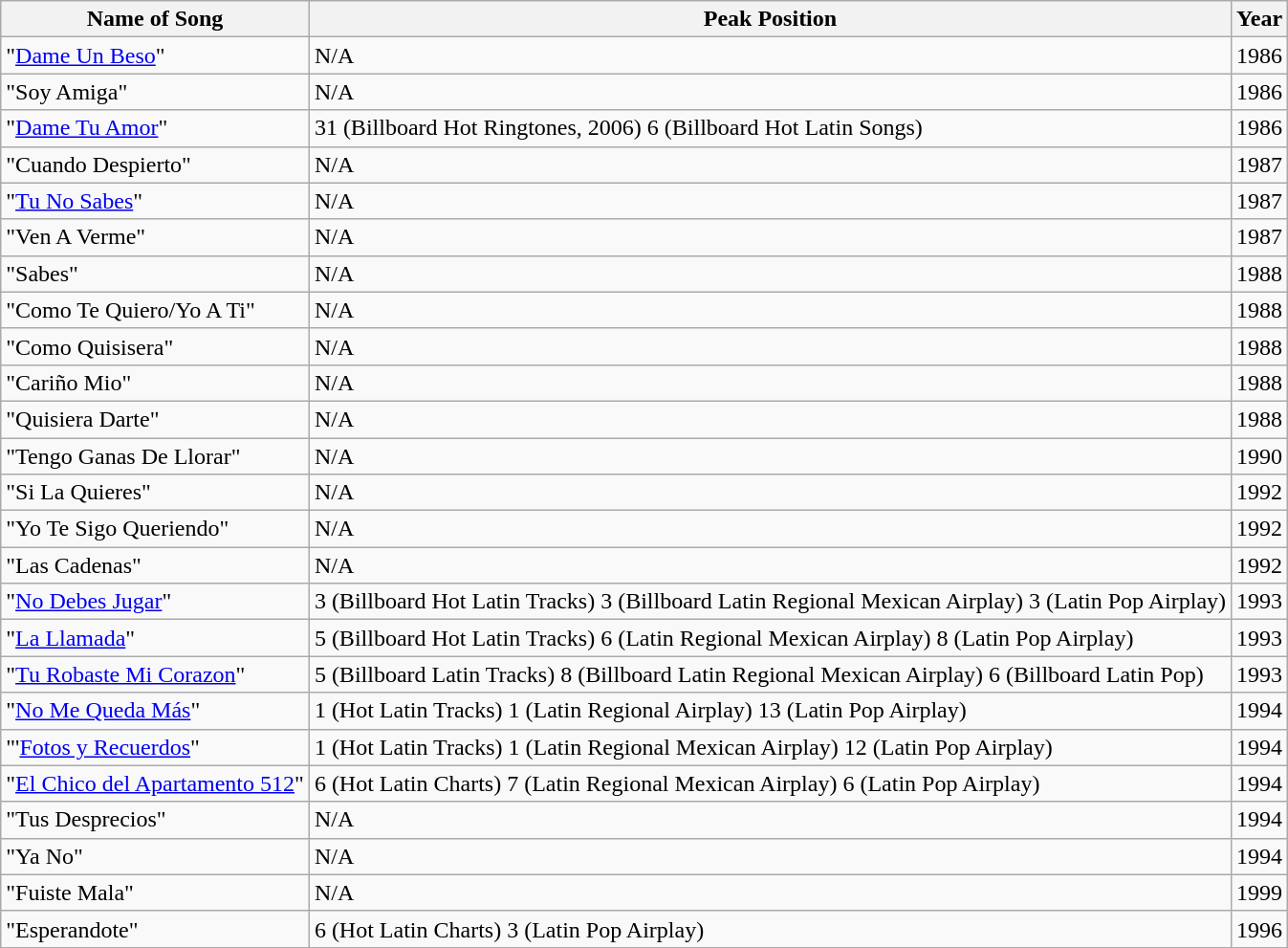<table class="wikitable">
<tr>
<th>Name of Song</th>
<th>Peak Position</th>
<th>Year</th>
</tr>
<tr>
<td>"<a href='#'>Dame Un Beso</a>"</td>
<td>N/A</td>
<td>1986</td>
</tr>
<tr>
<td>"Soy Amiga"</td>
<td>N/A</td>
<td>1986</td>
</tr>
<tr>
<td>"<a href='#'>Dame Tu Amor</a>"</td>
<td>31 (Billboard Hot Ringtones, 2006) 6 (Billboard Hot Latin Songs)</td>
<td>1986</td>
</tr>
<tr>
<td>"Cuando Despierto"</td>
<td>N/A</td>
<td>1987</td>
</tr>
<tr>
<td>"<a href='#'>Tu No Sabes</a>"</td>
<td>N/A</td>
<td>1987</td>
</tr>
<tr>
<td>"Ven A Verme"</td>
<td>N/A</td>
<td>1987</td>
</tr>
<tr>
<td>"Sabes"</td>
<td>N/A</td>
<td>1988</td>
</tr>
<tr>
<td>"Como Te Quiero/Yo A Ti"</td>
<td>N/A</td>
<td>1988</td>
</tr>
<tr>
<td>"Como Quisisera"</td>
<td>N/A</td>
<td>1988</td>
</tr>
<tr>
<td>"Cariño Mio"</td>
<td>N/A</td>
<td>1988</td>
</tr>
<tr>
<td>"Quisiera Darte"</td>
<td>N/A</td>
<td>1988</td>
</tr>
<tr>
<td>"Tengo Ganas De Llorar"</td>
<td>N/A</td>
<td>1990</td>
</tr>
<tr>
<td>"Si La Quieres"</td>
<td>N/A</td>
<td>1992</td>
</tr>
<tr>
<td>"Yo Te Sigo Queriendo"</td>
<td>N/A</td>
<td>1992</td>
</tr>
<tr>
<td>"Las Cadenas"</td>
<td>N/A</td>
<td>1992</td>
</tr>
<tr>
<td>"<a href='#'>No Debes Jugar</a>"</td>
<td>3 (Billboard Hot Latin Tracks) 3 (Billboard Latin Regional Mexican Airplay) 3 (Latin Pop Airplay)</td>
<td>1993</td>
</tr>
<tr>
<td>"<a href='#'>La Llamada</a>"</td>
<td>5 (Billboard Hot Latin Tracks) 6 (Latin Regional Mexican Airplay) 8 (Latin Pop Airplay)</td>
<td>1993</td>
</tr>
<tr>
<td>"<a href='#'>Tu Robaste Mi Corazon</a>"</td>
<td>5 (Billboard Latin Tracks) 8 (Billboard Latin Regional Mexican Airplay) 6 (Billboard Latin Pop)</td>
<td>1993</td>
</tr>
<tr>
<td>"<a href='#'>No Me Queda Más</a>"</td>
<td>1 (Hot Latin Tracks) 1 (Latin Regional Airplay) 13 (Latin Pop Airplay)</td>
<td>1994</td>
</tr>
<tr>
<td>"'<a href='#'>Fotos y Recuerdos</a>"</td>
<td>1 (Hot Latin Tracks) 1 (Latin Regional Mexican Airplay) 12 (Latin Pop Airplay)</td>
<td>1994</td>
</tr>
<tr>
<td>"<a href='#'>El Chico del Apartamento 512</a>"</td>
<td>6 (Hot Latin Charts) 7 (Latin Regional Mexican Airplay) 6 (Latin Pop Airplay)</td>
<td>1994</td>
</tr>
<tr>
<td>"Tus Desprecios"</td>
<td>N/A</td>
<td>1994</td>
</tr>
<tr>
<td>"Ya No"</td>
<td>N/A</td>
<td>1994</td>
</tr>
<tr>
<td>"Fuiste Mala"</td>
<td>N/A</td>
<td>1999</td>
</tr>
<tr>
<td>"Esperandote"</td>
<td>6 (Hot Latin Charts) 3 (Latin Pop Airplay)</td>
<td>1996</td>
</tr>
</table>
